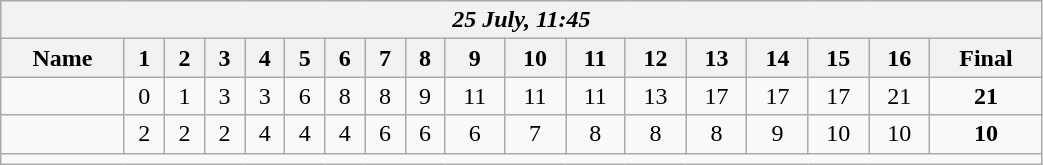<table class=wikitable style="text-align:center; width: 55%">
<tr>
<th colspan=19><em>25 July, 11:45</em></th>
</tr>
<tr>
<th>Name</th>
<th>1</th>
<th>2</th>
<th>3</th>
<th>4</th>
<th>5</th>
<th>6</th>
<th>7</th>
<th>8</th>
<th>9</th>
<th>10</th>
<th>11</th>
<th>12</th>
<th>13</th>
<th>14</th>
<th>15</th>
<th>16</th>
<th>Final</th>
</tr>
<tr>
<td align=left><strong></strong></td>
<td>0</td>
<td>1</td>
<td>3</td>
<td>3</td>
<td>6</td>
<td>8</td>
<td>8</td>
<td>9</td>
<td>11</td>
<td>11</td>
<td>11</td>
<td>13</td>
<td>17</td>
<td>17</td>
<td>17</td>
<td>21</td>
<td><strong>21</strong></td>
</tr>
<tr>
<td align=left></td>
<td>2</td>
<td>2</td>
<td>2</td>
<td>4</td>
<td>4</td>
<td>4</td>
<td>6</td>
<td>6</td>
<td>6</td>
<td>7</td>
<td>8</td>
<td>8</td>
<td>8</td>
<td>9</td>
<td>10</td>
<td>10</td>
<td><strong>10</strong></td>
</tr>
<tr>
<td colspan=19></td>
</tr>
</table>
